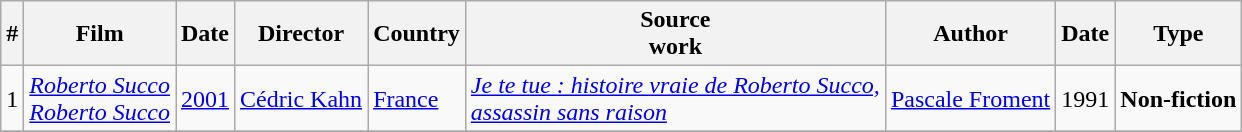<table class="wikitable">
<tr>
<th>#</th>
<th>Film</th>
<th>Date</th>
<th>Director</th>
<th>Country</th>
<th>Source<br>work</th>
<th>Author</th>
<th>Date</th>
<th>Type</th>
</tr>
<tr>
<td>1</td>
<td><em><a href='#'>Roberto Succo</a></em><br><em><a href='#'>Roberto Succo</a></em></td>
<td><a href='#'>2001</a></td>
<td><a href='#'>Cédric Kahn</a></td>
<td><a href='#'>France</a></td>
<td><em><a href='#'>Je te tue : histoire vraie de Roberto Succo,<br>assassin sans raison</a></em></td>
<td><a href='#'>Pascale Froment</a></td>
<td>1991</td>
<td><strong>Non-fiction</strong></td>
</tr>
<tr>
</tr>
</table>
